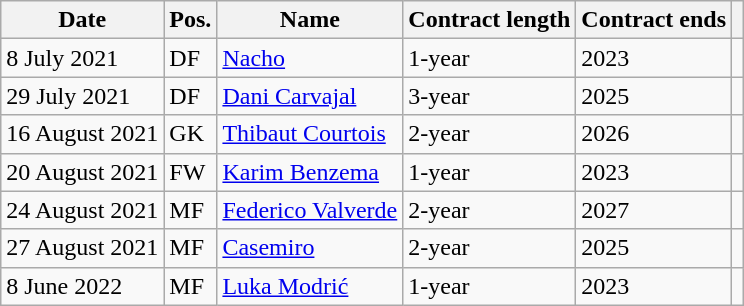<table class="wikitable">
<tr>
<th>Date</th>
<th>Pos.</th>
<th>Name</th>
<th>Contract length</th>
<th>Contract ends</th>
<th></th>
</tr>
<tr>
<td>8 July 2021</td>
<td>DF</td>
<td> <a href='#'>Nacho</a></td>
<td>1-year</td>
<td>2023</td>
<td></td>
</tr>
<tr>
<td>29 July 2021</td>
<td>DF</td>
<td> <a href='#'>Dani Carvajal</a></td>
<td>3-year</td>
<td>2025</td>
<td></td>
</tr>
<tr>
<td>16 August 2021</td>
<td>GK</td>
<td> <a href='#'>Thibaut Courtois</a></td>
<td>2-year</td>
<td>2026</td>
<td></td>
</tr>
<tr>
<td>20 August 2021</td>
<td>FW</td>
<td> <a href='#'>Karim Benzema</a></td>
<td>1-year</td>
<td>2023</td>
<td></td>
</tr>
<tr>
<td>24 August 2021</td>
<td>MF</td>
<td> <a href='#'>Federico Valverde</a></td>
<td>2-year</td>
<td>2027</td>
<td></td>
</tr>
<tr>
<td>27 August 2021</td>
<td>MF</td>
<td> <a href='#'>Casemiro</a></td>
<td>2-year</td>
<td>2025</td>
<td></td>
</tr>
<tr>
<td>8 June 2022</td>
<td>MF</td>
<td> <a href='#'>Luka Modrić</a></td>
<td>1-year</td>
<td>2023</td>
<td></td>
</tr>
</table>
